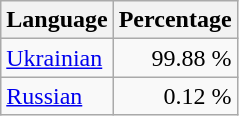<table class="wikitable">
<tr>
<th>Language</th>
<th>Percentage</th>
</tr>
<tr>
<td><a href='#'>Ukrainian</a></td>
<td align="right">99.88 %</td>
</tr>
<tr>
<td><a href='#'>Russian</a></td>
<td align="right">0.12 %</td>
</tr>
</table>
